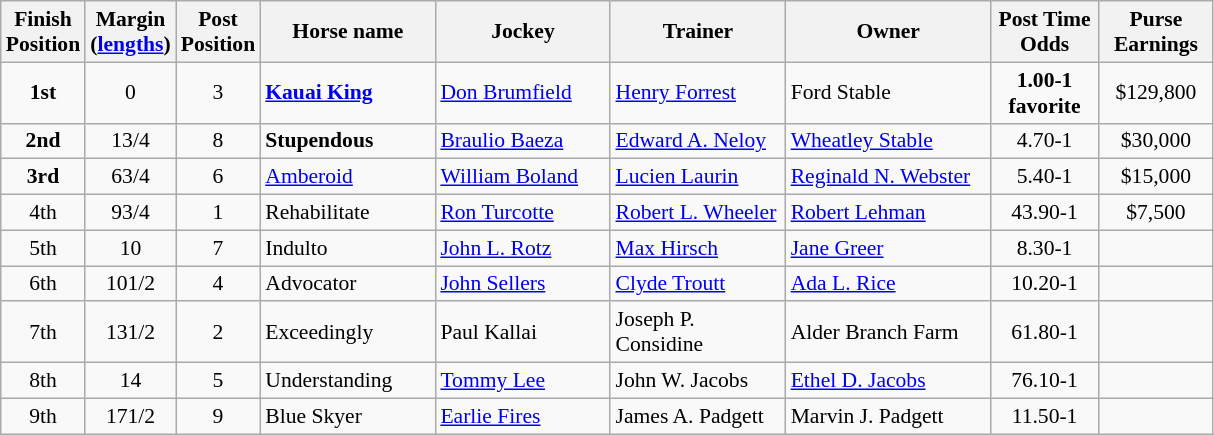<table class="wikitable sortable" | border="2" cellpadding="1" style="border-collapse: collapse; font-size:90%">
<tr>
<th width="45px">Finish <br> Position</th>
<th width="45px">Margin<br> <span>(<a href='#'>lengths</a>)</span></th>
<th width="40px">Post <br> Position</th>
<th width="110px">Horse name</th>
<th width="110px">Jockey</th>
<th width="110px">Trainer</th>
<th width="130px">Owner</th>
<th width="65px">Post Time <br> Odds</th>
<th width="70px">Purse <br> Earnings</th>
</tr>
<tr>
<td align=center><strong>1<span>st</span></strong></td>
<td align=center>0</td>
<td align=center>3</td>
<td><strong><a href='#'>Kauai King</a></strong></td>
<td><a href='#'>Don Brumfield</a></td>
<td><a href='#'>Henry Forrest</a></td>
<td>Ford Stable</td>
<td align=center><strong>1.00-1</strong> <br><strong><span>favorite</span></strong></td>
<td align=center>$129,800</td>
</tr>
<tr>
<td align=center><strong>2<span>nd</span></strong></td>
<td align=center>1<span>3/4</span></td>
<td align=center>8</td>
<td><strong>Stupendous</strong></td>
<td><a href='#'>Braulio Baeza</a></td>
<td><a href='#'>Edward A. Neloy</a></td>
<td><a href='#'>Wheatley Stable</a></td>
<td align=center>4.70-1</td>
<td align=center>$30,000</td>
</tr>
<tr>
<td align=center><strong>3<span>rd</span></strong></td>
<td align=center>6<span>3/4</span></td>
<td align=center>6</td>
<td><a href='#'>Amberoid</a></td>
<td><a href='#'>William Boland</a></td>
<td><a href='#'>Lucien Laurin</a></td>
<td><a href='#'>Reginald N. Webster</a></td>
<td align=center>5.40-1</td>
<td align=center>$15,000</td>
</tr>
<tr>
<td align=center>4<span>th</span></td>
<td align=center>9<span>3/4</span></td>
<td align=center>1</td>
<td>Rehabilitate</td>
<td><a href='#'>Ron Turcotte</a></td>
<td><a href='#'>Robert L. Wheeler</a></td>
<td><a href='#'>Robert Lehman</a></td>
<td align=center>43.90-1</td>
<td align=center>$7,500</td>
</tr>
<tr>
<td align=center>5<span>th</span></td>
<td align=center>10</td>
<td align=center>7</td>
<td>Indulto</td>
<td><a href='#'>John L. Rotz</a></td>
<td><a href='#'>Max Hirsch</a></td>
<td><a href='#'>Jane Greer</a></td>
<td align=center>8.30-1</td>
<td align=center></td>
</tr>
<tr>
<td align=center>6<span>th</span></td>
<td align=center>10<span>1/2</span></td>
<td align=center>4</td>
<td>Advocator</td>
<td><a href='#'>John Sellers</a></td>
<td><a href='#'>Clyde Troutt</a></td>
<td><a href='#'>Ada L. Rice</a></td>
<td align=center>10.20-1</td>
<td></td>
</tr>
<tr>
<td align=center>7<span>th</span></td>
<td align=center>13<span>1/2</span></td>
<td align=center>2</td>
<td>Exceedingly</td>
<td>Paul Kallai</td>
<td>Joseph P. Considine</td>
<td>Alder Branch Farm</td>
<td align=center>61.80-1</td>
<td></td>
</tr>
<tr>
<td align=center>8<span>th</span></td>
<td align=center>14</td>
<td align=center>5</td>
<td>Understanding</td>
<td><a href='#'>Tommy Lee</a></td>
<td>John W. Jacobs</td>
<td><a href='#'>Ethel D. Jacobs</a></td>
<td align=center>76.10-1</td>
<td></td>
</tr>
<tr>
<td align=center>9<span>th</span></td>
<td align=center>17<span>1/2</span></td>
<td align=center>9</td>
<td>Blue Skyer</td>
<td><a href='#'>Earlie Fires</a></td>
<td>James A. Padgett</td>
<td>Marvin J. Padgett</td>
<td align=center>11.50-1</td>
<td></td>
</tr>
</table>
